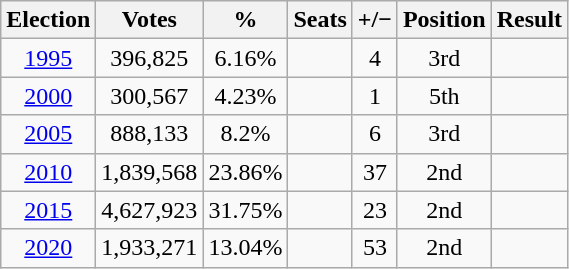<table class="wikitable" style="text-align:center">
<tr>
<th>Election</th>
<th>Votes</th>
<th>%</th>
<th>Seats</th>
<th>+/−</th>
<th>Position</th>
<th><strong>Result</strong></th>
</tr>
<tr>
<td><a href='#'>1995</a></td>
<td>396,825</td>
<td>6.16%</td>
<td></td>
<td> 4</td>
<td> 3rd</td>
<td></td>
</tr>
<tr>
<td><a href='#'>2000</a></td>
<td>300,567</td>
<td>4.23%</td>
<td></td>
<td> 1</td>
<td> 5th</td>
<td></td>
</tr>
<tr>
<td><a href='#'>2005</a></td>
<td>888,133</td>
<td>8.2%</td>
<td></td>
<td> 6</td>
<td> 3rd</td>
<td></td>
</tr>
<tr>
<td><a href='#'>2010</a></td>
<td>1,839,568</td>
<td>23.86%</td>
<td></td>
<td> 37</td>
<td> 2nd</td>
<td></td>
</tr>
<tr>
<td><a href='#'>2015</a></td>
<td>4,627,923</td>
<td>31.75%</td>
<td></td>
<td> 23</td>
<td> 2nd</td>
<td></td>
</tr>
<tr>
<td><a href='#'>2020</a></td>
<td>1,933,271</td>
<td>13.04%</td>
<td></td>
<td> 53</td>
<td> 2nd</td>
<td></td>
</tr>
</table>
